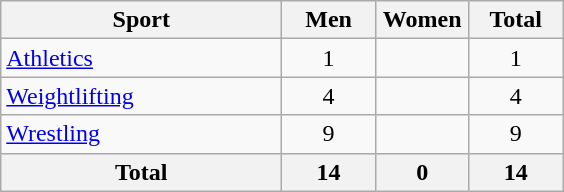<table class="wikitable sortable" style="text-align:center;">
<tr>
<th width=180>Sport</th>
<th width=55>Men</th>
<th width=55>Women</th>
<th width=55>Total</th>
</tr>
<tr>
<td align=left><a href='#'>Athletics</a></td>
<td>1</td>
<td></td>
<td>1</td>
</tr>
<tr>
<td align=left><a href='#'>Weightlifting</a></td>
<td>4</td>
<td></td>
<td>4</td>
</tr>
<tr>
<td align=left><a href='#'>Wrestling</a></td>
<td>9</td>
<td></td>
<td>9</td>
</tr>
<tr class="sortbottom">
<th>Total</th>
<th>14</th>
<th>0</th>
<th>14</th>
</tr>
</table>
